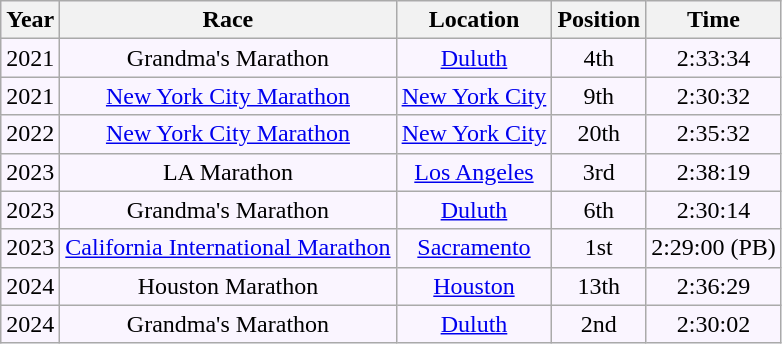<table class="wikitable" style="text-align:center; background:#faf5ff;">
<tr>
<th>Year</th>
<th>Race</th>
<th>Location</th>
<th>Position</th>
<th>Time</th>
</tr>
<tr>
<td>2021</td>
<td>Grandma's Marathon</td>
<td><a href='#'>Duluth</a></td>
<td>4th</td>
<td>2:33:34</td>
</tr>
<tr>
<td>2021</td>
<td><a href='#'>New York City Marathon</a></td>
<td><a href='#'>New York City</a></td>
<td>9th</td>
<td>2:30:32</td>
</tr>
<tr>
<td>2022</td>
<td><a href='#'>New York City Marathon</a></td>
<td><a href='#'>New York City</a></td>
<td>20th</td>
<td>2:35:32</td>
</tr>
<tr>
<td>2023</td>
<td>LA Marathon</td>
<td><a href='#'>Los Angeles</a></td>
<td>3rd</td>
<td>2:38:19</td>
</tr>
<tr>
<td>2023</td>
<td>Grandma's Marathon</td>
<td><a href='#'>Duluth</a></td>
<td>6th</td>
<td>2:30:14</td>
</tr>
<tr>
<td>2023</td>
<td><a href='#'>California International Marathon</a></td>
<td><a href='#'>Sacramento</a></td>
<td>1st</td>
<td>2:29:00 (PB)</td>
</tr>
<tr>
<td>2024</td>
<td>Houston Marathon</td>
<td><a href='#'>Houston</a></td>
<td>13th</td>
<td>2:36:29</td>
</tr>
<tr>
<td>2024</td>
<td>Grandma's Marathon</td>
<td><a href='#'>Duluth</a></td>
<td>2nd</td>
<td>2:30:02</td>
</tr>
</table>
